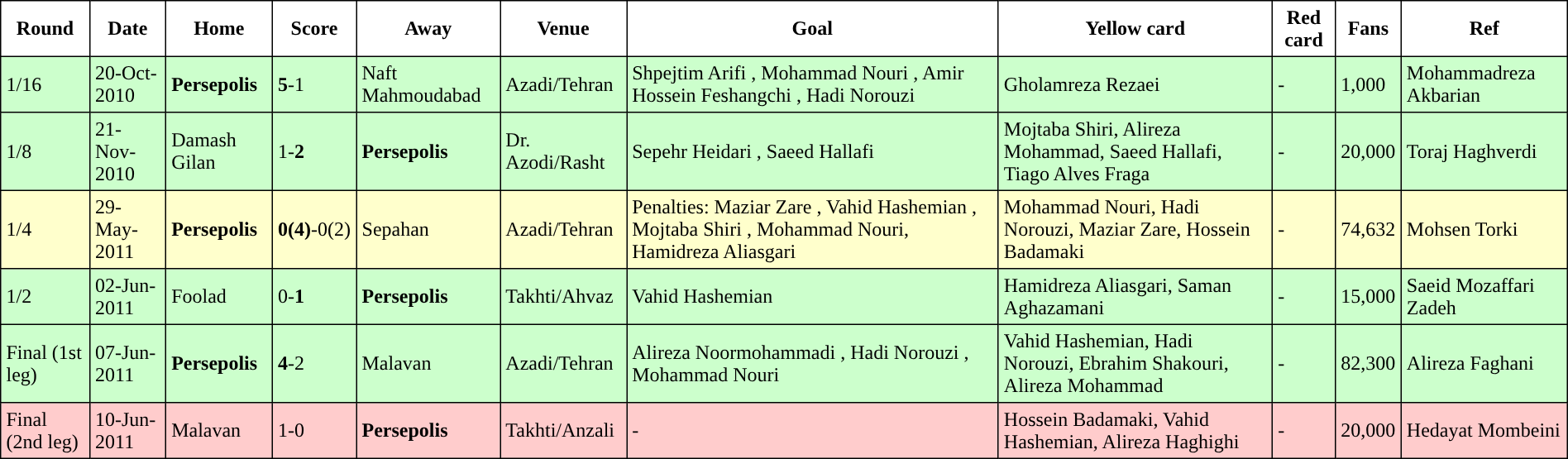<table class="toccolours" border="1" cellpadding="4" cellspacing="0" style="border-collapse: collapse; margin:0;">
<tr>
<th>Round</th>
<th>Date</th>
<th>Home</th>
<th>Score</th>
<th>Away</th>
<th>Venue</th>
<th>Goal </th>
<th>Yellow card </th>
<th>Red card </th>
<th>Fans</th>
<th>Ref</th>
</tr>
<tr style="background:#cfc;">
<td>1/16</td>
<td>20-Oct-2010</td>
<td><strong>Persepolis</strong></td>
<td><strong>5</strong>-1</td>
<td>Naft Mahmoudabad</td>
<td>Azadi/Tehran</td>
<td>Shpejtim Arifi , Mohammad Nouri , Amir Hossein Feshangchi , Hadi Norouzi </td>
<td>Gholamreza Rezaei</td>
<td>-</td>
<td>1,000</td>
<td>Mohammadreza Akbarian</td>
</tr>
<tr style="background:#cfc;">
<td>1/8</td>
<td>21-Nov-2010</td>
<td>Damash Gilan</td>
<td>1-<strong>2</strong></td>
<td><strong>Persepolis</strong></td>
<td>Dr. Azodi/Rasht</td>
<td>Sepehr Heidari , Saeed Hallafi </td>
<td>Mojtaba Shiri, Alireza Mohammad, Saeed Hallafi, Tiago Alves Fraga</td>
<td>-</td>
<td>20,000</td>
<td>Toraj Haghverdi</td>
</tr>
<tr style="background:#ffc;">
<td>1/4</td>
<td>29-May-2011</td>
<td><strong>Persepolis</strong></td>
<td><strong>0(4)</strong>-0(2)</td>
<td>Sepahan</td>
<td>Azadi/Tehran</td>
<td>Penalties: Maziar Zare , Vahid Hashemian , Mojtaba Shiri , Mohammad Nouri, Hamidreza Aliasgari </td>
<td>Mohammad Nouri, Hadi Norouzi, Maziar Zare, Hossein Badamaki</td>
<td>-</td>
<td>74,632</td>
<td>Mohsen Torki</td>
</tr>
<tr style="background:#cfc;">
<td>1/2</td>
<td>02-Jun-2011</td>
<td>Foolad</td>
<td>0-<strong>1</strong></td>
<td><strong>Persepolis</strong></td>
<td>Takhti/Ahvaz</td>
<td>Vahid Hashemian </td>
<td>Hamidreza Aliasgari, Saman Aghazamani</td>
<td>-</td>
<td>15,000</td>
<td>Saeid Mozaffari Zadeh</td>
</tr>
<tr style="background:#cfc;">
<td>Final (1st leg)</td>
<td>07-Jun-2011</td>
<td><strong>Persepolis</strong></td>
<td><strong>4</strong>-2</td>
<td>Malavan</td>
<td>Azadi/Tehran</td>
<td>Alireza Noormohammadi , Hadi Norouzi , Mohammad Nouri </td>
<td>Vahid Hashemian, Hadi Norouzi, Ebrahim Shakouri, Alireza Mohammad</td>
<td>-</td>
<td>82,300</td>
<td>Alireza Faghani</td>
</tr>
<tr style="background:#fcc;">
<td>Final (2nd leg)</td>
<td>10-Jun-2011</td>
<td>Malavan</td>
<td>1-0</td>
<td><strong>Persepolis</strong></td>
<td>Takhti/Anzali</td>
<td>-</td>
<td>Hossein Badamaki, Vahid Hashemian, Alireza Haghighi</td>
<td>-</td>
<td>20,000</td>
<td>Hedayat Mombeini</td>
</tr>
</table>
